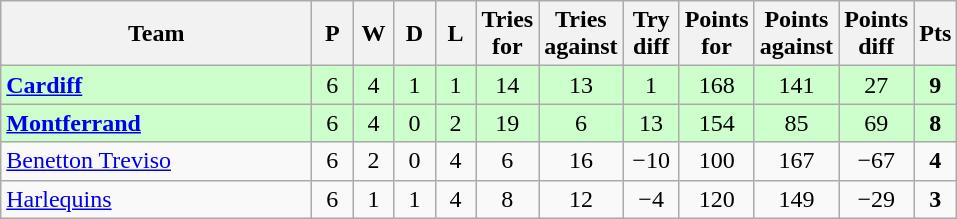<table class="wikitable" style="text-align:center">
<tr>
<th width="200">Team</th>
<th width="20">P</th>
<th width="20">W</th>
<th width="20">D</th>
<th width="20">L</th>
<th width="20">Tries for</th>
<th width="20">Tries against</th>
<th width="30">Try diff</th>
<th width="20">Points for</th>
<th width="20">Points against</th>
<th width="25">Points diff</th>
<th width="20">Pts</th>
</tr>
<tr bgcolor="#ccffcc">
<td align="left"> <strong><a href='#'>Cardiff</a></strong></td>
<td>6</td>
<td>4</td>
<td>1</td>
<td>1</td>
<td>14</td>
<td>13</td>
<td>1</td>
<td>168</td>
<td>141</td>
<td>27</td>
<td><strong>9</strong></td>
</tr>
<tr bgcolor="#ccffcc">
<td align="left"> <strong><a href='#'>Montferrand</a></strong></td>
<td>6</td>
<td>4</td>
<td>0</td>
<td>2</td>
<td>19</td>
<td>6</td>
<td>13</td>
<td>154</td>
<td>85</td>
<td>69</td>
<td><strong>8</strong></td>
</tr>
<tr>
<td align="left"> <a href='#'>Benetton Treviso</a></td>
<td>6</td>
<td>2</td>
<td>0</td>
<td>4</td>
<td>6</td>
<td>16</td>
<td>−10</td>
<td>100</td>
<td>167</td>
<td>−67</td>
<td><strong>4</strong></td>
</tr>
<tr>
<td align="left"> <a href='#'>Harlequins</a></td>
<td>6</td>
<td>1</td>
<td>1</td>
<td>4</td>
<td>8</td>
<td>12</td>
<td>−4</td>
<td>120</td>
<td>149</td>
<td>−29</td>
<td><strong>3</strong></td>
</tr>
</table>
